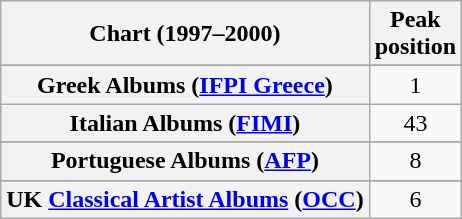<table class="wikitable plainrowheaders sortable">
<tr>
<th>Chart (1997–2000)</th>
<th>Peak<br>position</th>
</tr>
<tr>
</tr>
<tr>
</tr>
<tr>
</tr>
<tr>
</tr>
<tr>
</tr>
<tr>
</tr>
<tr>
<th scope="row">Greek Albums (<a href='#'>IFPI Greece</a>)</th>
<td align=center>1</td>
</tr>
<tr>
<th scope="row">Italian Albums (<a href='#'>FIMI</a>)</th>
<td align=center>43</td>
</tr>
<tr>
</tr>
<tr>
</tr>
<tr>
<th scope="row">Portuguese Albums (<a href='#'>AFP</a>)</th>
<td align=center>8</td>
</tr>
<tr>
</tr>
<tr>
<th scope="row">UK <a href='#'>Classical Artist Albums</a> (<a href='#'>OCC</a>)</th>
<td align=center>6</td>
</tr>
</table>
